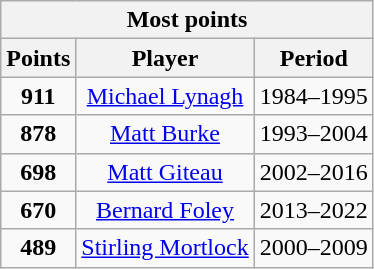<table class="wikitable" style="text-align:center; font-size:100%">
<tr>
<th colspan=3>Most points</th>
</tr>
<tr>
<th>Points</th>
<th !>Player</th>
<th !>Period</th>
</tr>
<tr>
<td><strong>911</strong></td>
<td><a href='#'>Michael Lynagh</a></td>
<td>1984–1995</td>
</tr>
<tr>
<td><strong>878</strong></td>
<td><a href='#'>Matt Burke</a></td>
<td>1993–2004</td>
</tr>
<tr>
<td><strong>698</strong></td>
<td><a href='#'>Matt Giteau</a></td>
<td>2002–2016</td>
</tr>
<tr>
<td><strong>670</strong></td>
<td><a href='#'>Bernard Foley</a></td>
<td>2013–2022</td>
</tr>
<tr>
<td><strong>489</strong></td>
<td><a href='#'>Stirling Mortlock</a></td>
<td>2000–2009</td>
</tr>
</table>
